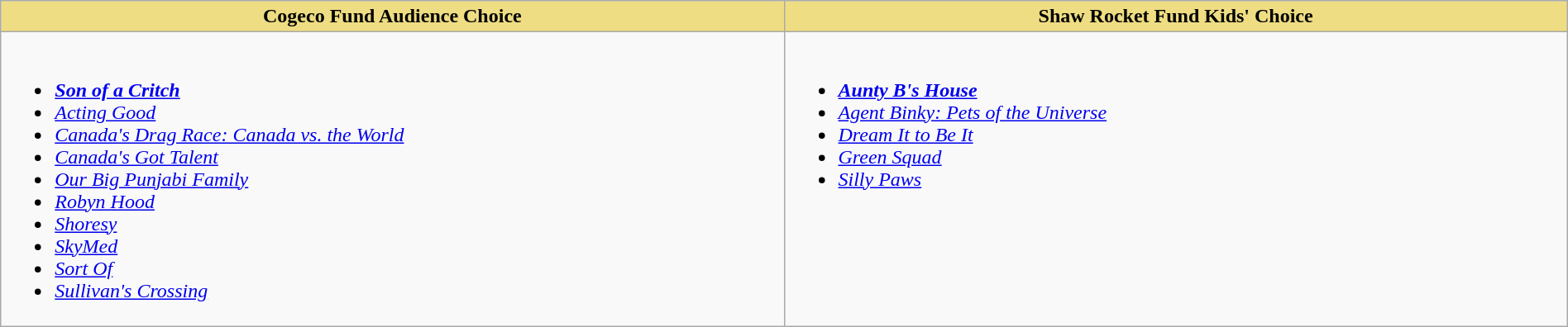<table class=wikitable width="100%">
<tr>
<th style="background:#EEDD82; width:50%">Cogeco Fund Audience Choice</th>
<th style="background:#EEDD82; width:50%">Shaw Rocket Fund Kids' Choice</th>
</tr>
<tr>
<td valign="top"><br><ul><li> <strong><em><a href='#'>Son of a Critch</a></em></strong></li><li><em><a href='#'>Acting Good</a></em></li><li><em><a href='#'>Canada's Drag Race: Canada vs. the World</a></em></li><li><em><a href='#'>Canada's Got Talent</a></em></li><li><em><a href='#'>Our Big Punjabi Family</a></em></li><li><em><a href='#'>Robyn Hood</a></em></li><li><em><a href='#'>Shoresy</a></em></li><li><em><a href='#'>SkyMed</a></em></li><li><em><a href='#'>Sort Of</a></em></li><li><em><a href='#'>Sullivan's Crossing</a></em></li></ul></td>
<td valign="top"><br><ul><li> <strong><em><a href='#'>Aunty B's House</a></em></strong></li><li><em><a href='#'>Agent Binky: Pets of the Universe</a></em></li><li><em><a href='#'>Dream It to Be It</a></em></li><li><em><a href='#'>Green Squad</a></em></li><li><em><a href='#'>Silly Paws</a></em></li></ul></td>
</tr>
</table>
